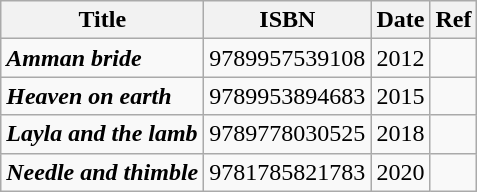<table class="wikitable">
<tr>
<th>Title</th>
<th>ISBN</th>
<th>Date</th>
<th>Ref</th>
</tr>
<tr>
<td><strong><em>Amman bride</em></strong></td>
<td>9789957539108</td>
<td>2012</td>
<td></td>
</tr>
<tr>
<td><strong><em>Heaven on earth</em></strong></td>
<td>9789953894683</td>
<td>2015</td>
<td></td>
</tr>
<tr>
<td><strong><em>Layla and the lamb</em></strong></td>
<td>9789778030525</td>
<td>2018</td>
<td></td>
</tr>
<tr>
<td><strong><em>Needle and thimble</em></strong></td>
<td>9781785821783</td>
<td>2020</td>
<td></td>
</tr>
</table>
